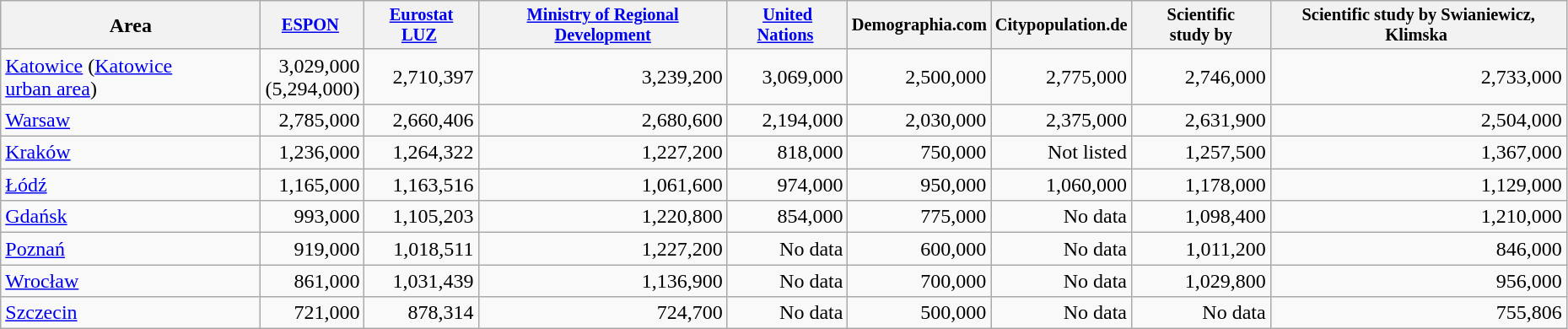<table class="wikitable sortable mw-collapsible mw-collapsed" width="98%">
<tr>
<th>Area</th>
<th style="font-size:85%"><a href='#'>ESPON</a> </th>
<th style="font-size:85%"><a href='#'>Eurostat</a> <a href='#'>LUZ</a> </th>
<th style="font-size:85%"><a href='#'>Ministry of Regional Development</a></th>
<th style="font-size:85%"><a href='#'>United Nations</a> </th>
<th style="font-size:85%">Demographia.com</th>
<th style="font-size:85%">Citypopulation.de</th>
<th style="font-size:85%">Scientific study by </th>
<th style="font-size:85%">Scientific study by Swianiewicz, Klimska </th>
</tr>
<tr>
<td><a href='#'>Katowice</a> (<a href='#'>Katowice urban area</a>)</td>
<td align="right">3,029,000<br>(5,294,000)</td>
<td align="right">2,710,397</td>
<td align="right">3,239,200</td>
<td align="right">3,069,000</td>
<td align="right">2,500,000</td>
<td align="right">2,775,000</td>
<td align="right">2,746,000</td>
<td align="right">2,733,000</td>
</tr>
<tr>
<td><a href='#'>Warsaw</a></td>
<td align="right">2,785,000</td>
<td align="right">2,660,406</td>
<td align="right">2,680,600</td>
<td align="right">2,194,000</td>
<td align="right">2,030,000</td>
<td align="right">2,375,000</td>
<td align="right">2,631,900</td>
<td align="right">2,504,000</td>
</tr>
<tr>
<td><a href='#'>Kraków</a></td>
<td align="right">1,236,000</td>
<td align="right">1,264,322</td>
<td align="right">1,227,200</td>
<td align="right">818,000</td>
<td align="right">750,000</td>
<td align="right">Not listed</td>
<td align="right">1,257,500</td>
<td align="right">1,367,000</td>
</tr>
<tr>
<td><a href='#'>Łódź</a></td>
<td align="right">1,165,000</td>
<td align="right">1,163,516</td>
<td align="right">1,061,600</td>
<td align="right">974,000</td>
<td align="right">950,000</td>
<td align="right">1,060,000</td>
<td align="right">1,178,000</td>
<td align="right">1,129,000</td>
</tr>
<tr>
<td><a href='#'>Gdańsk</a></td>
<td align="right">993,000</td>
<td align="right">1,105,203</td>
<td align="right">1,220,800</td>
<td align="right">854,000</td>
<td align="right">775,000</td>
<td align="right">No data</td>
<td align="right">1,098,400</td>
<td align="right">1,210,000</td>
</tr>
<tr>
<td><a href='#'>Poznań</a></td>
<td align="right">919,000</td>
<td align="right">1,018,511</td>
<td align="right">1,227,200</td>
<td align="right">No data</td>
<td align="right">600,000</td>
<td align="right">No data</td>
<td align="right">1,011,200</td>
<td align="right">846,000</td>
</tr>
<tr>
<td><a href='#'>Wrocław</a></td>
<td align="right">861,000</td>
<td align="right">1,031,439</td>
<td align="right">1,136,900</td>
<td align="right">No data</td>
<td align="right">700,000</td>
<td align="right">No data</td>
<td align="right">1,029,800</td>
<td align="right">956,000</td>
</tr>
<tr>
<td><a href='#'>Szczecin</a></td>
<td align="right">721,000</td>
<td align="right">878,314</td>
<td align="right">724,700</td>
<td align="right">No data</td>
<td align="right">500,000</td>
<td align="right">No data</td>
<td align="right">No data</td>
<td align="right">755,806</td>
</tr>
</table>
